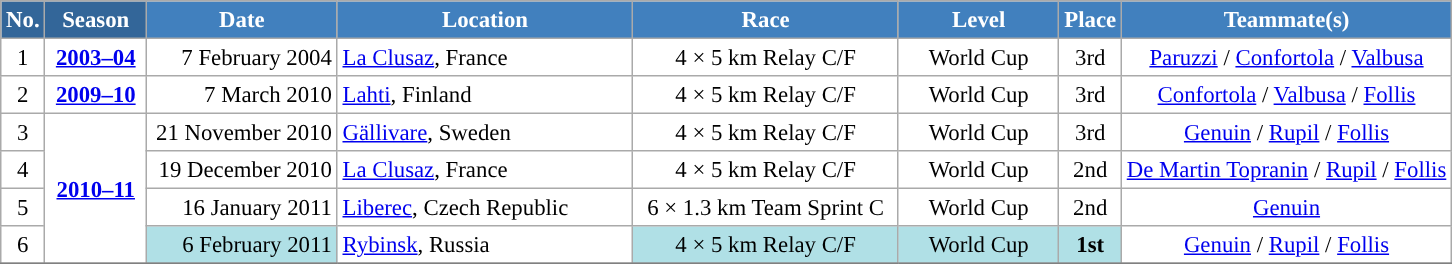<table class="wikitable sortable" style="font-size:95%; text-align:center; border:grey solid 1px; border-collapse:collapse; background:#ffffff;">
<tr style="background:#efefef;">
<th style="background-color:#369; color:white;">No.</th>
<th style="background-color:#369; color:white;">Season</th>
<th style="background-color:#4180be; color:white; width:120px;">Date</th>
<th style="background-color:#4180be; color:white; width:190px;">Location</th>
<th style="background-color:#4180be; color:white; width:170px;">Race</th>
<th style="background-color:#4180be; color:white; width:100px;">Level</th>
<th style="background-color:#4180be; color:white;">Place</th>
<th style="background-color:#4180be; color:white;">Teammate(s)</th>
</tr>
<tr>
<td align=center>1</td>
<td rowspan=1 align=center><strong> <a href='#'>2003–04</a> </strong></td>
<td align=right>7 February 2004</td>
<td align=left> <a href='#'>La Clusaz</a>, France</td>
<td>4 × 5 km Relay C/F</td>
<td>World Cup</td>
<td>3rd</td>
<td><a href='#'>Paruzzi</a> / <a href='#'>Confortola</a> / <a href='#'>Valbusa</a></td>
</tr>
<tr>
<td align=center>2</td>
<td rowspan=1 align=center><strong> <a href='#'>2009–10</a> </strong></td>
<td align=right>7 March 2010</td>
<td align=left> <a href='#'>Lahti</a>, Finland</td>
<td>4 × 5 km Relay C/F</td>
<td>World Cup</td>
<td>3rd</td>
<td><a href='#'>Confortola</a> / <a href='#'>Valbusa</a> / <a href='#'>Follis</a></td>
</tr>
<tr>
<td align=center>3</td>
<td rowspan=4 align=center><strong> <a href='#'>2010–11</a> </strong></td>
<td align=right>21 November 2010</td>
<td align=left> <a href='#'>Gällivare</a>, Sweden</td>
<td>4 × 5 km Relay C/F</td>
<td>World Cup</td>
<td>3rd</td>
<td><a href='#'>Genuin</a> / <a href='#'>Rupil</a> / <a href='#'>Follis</a></td>
</tr>
<tr>
<td align=center>4</td>
<td align=right>19 December 2010</td>
<td align=left> <a href='#'>La Clusaz</a>, France</td>
<td>4 × 5 km Relay C/F</td>
<td>World Cup</td>
<td>2nd</td>
<td><a href='#'>De Martin Topranin</a> / <a href='#'>Rupil</a> / <a href='#'>Follis</a></td>
</tr>
<tr>
<td align=center>5</td>
<td align=right>16 January 2011</td>
<td align=left> <a href='#'>Liberec</a>, Czech Republic</td>
<td>6 × 1.3 km Team Sprint C</td>
<td>World Cup</td>
<td>2nd</td>
<td><a href='#'>Genuin</a></td>
</tr>
<tr>
<td align=center>6</td>
<td bgcolor="#BOEOE6" align=right>6 February 2011</td>
<td align=left> <a href='#'>Rybinsk</a>, Russia</td>
<td bgcolor="#BOEOE6">4 × 5 km Relay C/F</td>
<td bgcolor="#BOEOE6">World Cup</td>
<td bgcolor="#BOEOE6"><strong>1st</strong></td>
<td><a href='#'>Genuin</a> / <a href='#'>Rupil</a> / <a href='#'>Follis</a></td>
</tr>
<tr>
</tr>
</table>
